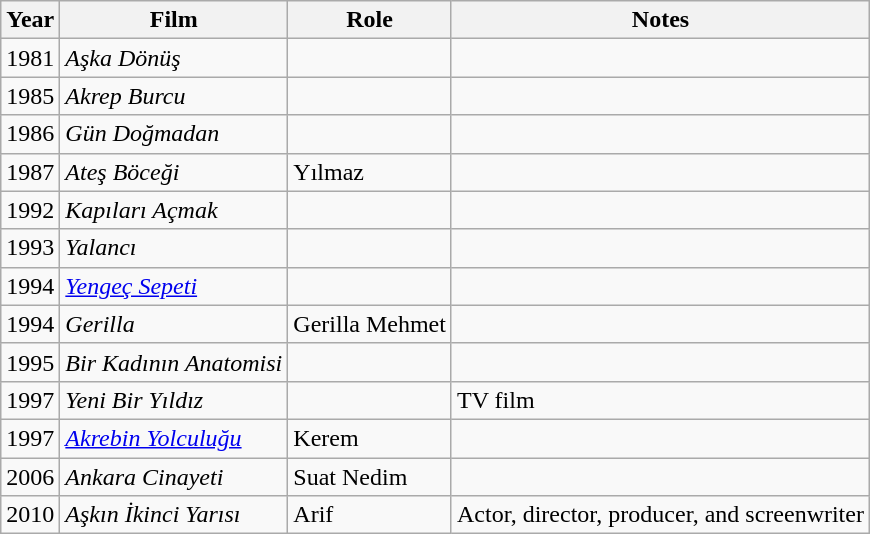<table Class="wikitable sortable">
<tr>
<th>Year</th>
<th>Film</th>
<th>Role</th>
<th class="unsortable">Notes</th>
</tr>
<tr>
<td>1981</td>
<td><em>Aşka Dönüş</em></td>
<td></td>
<td></td>
</tr>
<tr>
<td>1985</td>
<td><em>Akrep Burcu</em></td>
<td></td>
<td></td>
</tr>
<tr>
<td>1986</td>
<td><em>Gün Doğmadan</em></td>
<td></td>
<td></td>
</tr>
<tr>
<td>1987</td>
<td><em>Ateş Böceği</em></td>
<td>Yılmaz</td>
<td></td>
</tr>
<tr>
<td>1992</td>
<td><em>Kapıları Açmak</em></td>
<td></td>
<td></td>
</tr>
<tr>
<td>1993</td>
<td><em>Yalancı</em></td>
<td></td>
<td></td>
</tr>
<tr>
<td>1994</td>
<td><em><a href='#'>Yengeç Sepeti</a></em></td>
<td></td>
<td></td>
</tr>
<tr>
<td>1994</td>
<td><em>Gerilla</em></td>
<td>Gerilla Mehmet</td>
<td></td>
</tr>
<tr>
<td>1995</td>
<td><em>Bir Kadının Anatomisi</em></td>
<td></td>
<td></td>
</tr>
<tr>
<td>1997</td>
<td><em>Yeni Bir Yıldız</em></td>
<td></td>
<td>TV film</td>
</tr>
<tr>
<td>1997</td>
<td><em><a href='#'>Akrebin Yolculuğu</a></em></td>
<td>Kerem</td>
<td></td>
</tr>
<tr>
<td>2006</td>
<td><em>Ankara Cinayeti</em></td>
<td>Suat Nedim</td>
<td></td>
</tr>
<tr>
<td>2010</td>
<td><em>Aşkın İkinci Yarısı</em></td>
<td>Arif</td>
<td>Actor, director, producer, and screenwriter</td>
</tr>
</table>
